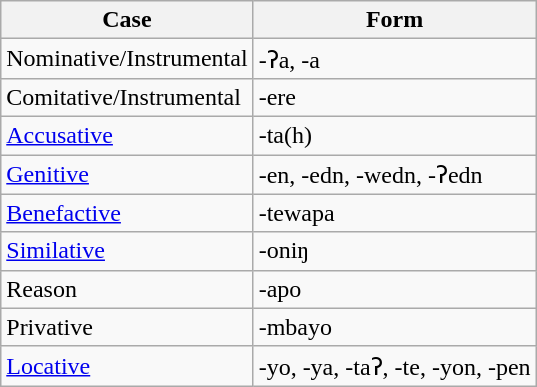<table class="wikitable">
<tr>
<th>Case</th>
<th>Form</th>
</tr>
<tr>
<td>Nominative/Instrumental</td>
<td>-ʔa, -a</td>
</tr>
<tr>
<td>Comitative/Instrumental</td>
<td>-ere</td>
</tr>
<tr>
<td><a href='#'>Accusative</a></td>
<td>-ta(h)</td>
</tr>
<tr>
<td><a href='#'>Genitive</a></td>
<td>-en, -edn, -wedn, -ʔedn</td>
</tr>
<tr>
<td><a href='#'>Benefactive</a></td>
<td>-tewapa</td>
</tr>
<tr>
<td><a href='#'>Similative</a></td>
<td>-oniŋ</td>
</tr>
<tr>
<td>Reason</td>
<td>-apo</td>
</tr>
<tr>
<td>Privative</td>
<td>-mbayo</td>
</tr>
<tr>
<td><a href='#'>Locative</a></td>
<td>-yo, -ya, -taʔ, -te, -yon, -pen</td>
</tr>
</table>
